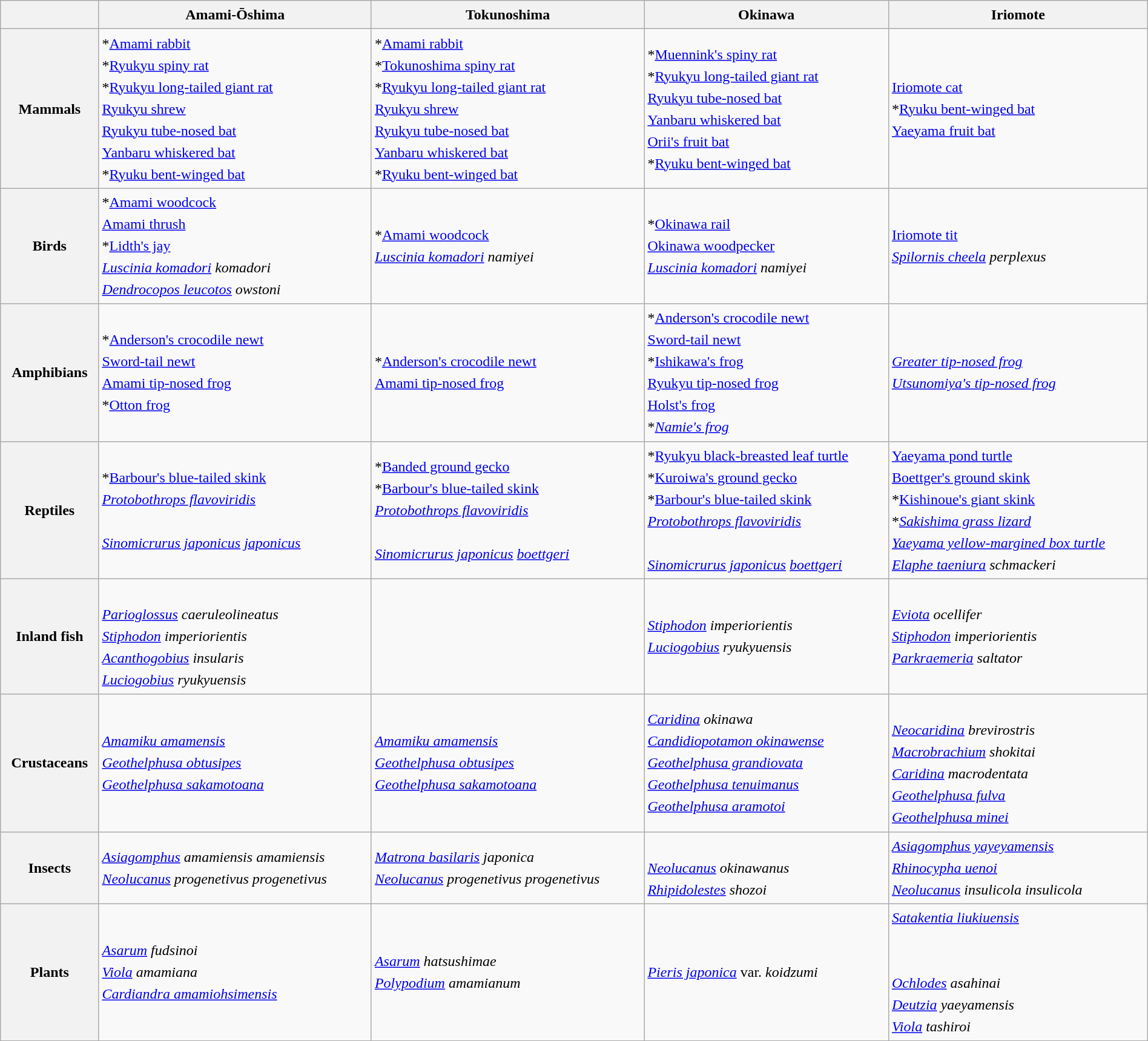<table class="wikitable" style="width:100%; border:0; text-align:left; line-height:150%;">
<tr>
<th scope="col" text-style="bold"></th>
<th scope="col">Amami-Ōshima</th>
<th scope="col">Tokunoshima</th>
<th scope="col">Okinawa</th>
<th scope="col">Iriomote</th>
</tr>
<tr>
<th>Mammals</th>
<td>*<a href='#'>Amami rabbit</a><br>*<a href='#'>Ryukyu spiny rat</a><br>*<a href='#'>Ryukyu long-tailed giant rat</a><br><a href='#'>Ryukyu shrew</a><br><a href='#'>Ryukyu tube-nosed bat</a><br><a href='#'>Yanbaru whiskered bat</a><br>*<a href='#'>Ryuku bent-winged bat</a></td>
<td>*<a href='#'>Amami rabbit</a><br>*<a href='#'>Tokunoshima spiny rat</a><br>*<a href='#'>Ryukyu long-tailed giant rat</a><br><a href='#'>Ryukyu shrew</a><br><a href='#'>Ryukyu tube-nosed bat</a><br><a href='#'>Yanbaru whiskered bat</a><br>*<a href='#'>Ryuku bent-winged bat</a></td>
<td>*<a href='#'>Muennink's spiny rat</a><br>*<a href='#'>Ryukyu long-tailed giant rat</a><br><a href='#'>Ryukyu tube-nosed bat</a><br><a href='#'>Yanbaru whiskered bat</a><br><a href='#'>Orii's fruit bat</a><br>*<a href='#'>Ryuku bent-winged bat</a></td>
<td><a href='#'>Iriomote cat</a><br>*<a href='#'>Ryuku bent-winged bat</a><br><a href='#'>Yaeyama fruit bat</a><br></td>
</tr>
<tr>
<th>Birds</th>
<td>*<a href='#'>Amami woodcock</a><br><a href='#'>Amami thrush</a><br>*<a href='#'>Lidth's jay</a><br><em><a href='#'>Luscinia komadori</a> komadori</em><br><em><a href='#'>Dendrocopos leucotos</a> owstoni</em></td>
<td>*<a href='#'>Amami woodcock</a><br><em><a href='#'>Luscinia komadori</a> namiyei</em></td>
<td>*<a href='#'>Okinawa rail</a><br><a href='#'>Okinawa woodpecker</a><br><em><a href='#'>Luscinia komadori</a> namiyei</em></td>
<td><a href='#'>Iriomote tit</a><br><em><a href='#'>Spilornis cheela</a> perplexus</em></td>
</tr>
<tr>
<th>Amphibians</th>
<td>*<a href='#'>Anderson's crocodile newt</a><br><a href='#'>Sword-tail newt</a><br><a href='#'>Amami tip-nosed frog</a><br>*<a href='#'>Otton frog</a><br><em></em></td>
<td>*<a href='#'>Anderson's crocodile newt</a><br><a href='#'>Amami tip-nosed frog</a></td>
<td>*<a href='#'>Anderson's crocodile newt</a><br><a href='#'>Sword-tail newt</a><br>*<a href='#'>Ishikawa's frog</a><br><a href='#'>Ryukyu tip-nosed frog</a><br><a href='#'>Holst's frog</a><br>*<em><a href='#'>Namie's frog</a></em></td>
<td><em><a href='#'>Greater tip-nosed frog</a></em><br><em><a href='#'>Utsunomiya's tip-nosed frog</a></em></td>
</tr>
<tr>
<th>Reptiles</th>
<td>*<a href='#'>Barbour's blue-tailed skink</a><br><em><a href='#'>Protobothrops flavoviridis</a></em><br><em></em><br><em><a href='#'>Sinomicrurus japonicus</a> <a href='#'>japonicus</a></em></td>
<td>*<a href='#'>Banded ground gecko</a><br>*<a href='#'>Barbour's blue-tailed skink</a><br><em><a href='#'>Protobothrops flavoviridis</a></em><br><em></em><br><em><a href='#'>Sinomicrurus japonicus</a> <a href='#'>boettgeri</a></em></td>
<td>*<a href='#'>Ryukyu black-breasted leaf turtle</a><br>*<a href='#'>Kuroiwa's ground gecko</a><br>*<a href='#'>Barbour's blue-tailed skink</a><br><em><a href='#'>Protobothrops flavoviridis</a></em><br><em></em><br><em><a href='#'>Sinomicrurus japonicus</a> <a href='#'>boettgeri</a></em></td>
<td><a href='#'>Yaeyama pond turtle</a><br><a href='#'>Boettger's ground skink</a><br>*<a href='#'>Kishinoue's giant skink</a><br>*<em><a href='#'>Sakishima grass lizard</a></em><br><em><a href='#'>Yaeyama yellow-margined box turtle</a></em><br><em><a href='#'>Elaphe taeniura</a> schmackeri</em></td>
</tr>
<tr>
<th>Inland fish</th>
<td><br><em><a href='#'>Parioglossus</a> caeruleolineatus</em><br><em><a href='#'>Stiphodon</a> imperiorientis</em><br><em><a href='#'>Acanthogobius</a> insularis</em><br><em><a href='#'>Luciogobius</a> ryukyuensis</em></td>
<td></td>
<td><em><a href='#'>Stiphodon</a> imperiorientis</em><br><em><a href='#'>Luciogobius</a> ryukyuensis</em></td>
<td><em><a href='#'>Eviota</a> ocellifer</em><br><em><a href='#'>Stiphodon</a> imperiorientis</em><br><em><a href='#'>Parkraemeria</a> saltator</em></td>
</tr>
<tr>
<th>Crustaceans</th>
<td><em><a href='#'>Amamiku amamensis</a></em><br><em><a href='#'>Geothelphusa obtusipes</a></em><br><em><a href='#'>Geothelphusa sakamotoana</a></em></td>
<td><em><a href='#'>Amamiku amamensis</a></em><br><em><a href='#'>Geothelphusa obtusipes</a></em><br><em><a href='#'>Geothelphusa sakamotoana</a></em></td>
<td><em><a href='#'>Caridina</a> okinawa</em><br><em><a href='#'>Candidiopotamon okinawense</a></em><br><em><a href='#'>Geothelphusa grandiovata</a></em><br><em><a href='#'>Geothelphusa tenuimanus</a></em><br><em><a href='#'>Geothelphusa aramotoi</a></em></td>
<td><em></em><br><em><a href='#'>Neocaridina</a> brevirostris</em><br><em><a href='#'>Macrobrachium</a> shokitai</em><br><em><a href='#'>Caridina</a> macrodentata</em><br><em><a href='#'>Geothelphusa fulva</a></em><br><em><a href='#'>Geothelphusa minei</a></em></td>
</tr>
<tr>
<th>Insects</th>
<td><em><a href='#'>Asiagomphus</a> amamiensis amamiensis</em><br><em><a href='#'>Neolucanus</a> progenetivus progenetivus</em></td>
<td><em><a href='#'>Matrona basilaris</a> japonica</em><br><em><a href='#'>Neolucanus</a> progenetivus progenetivus</em></td>
<td><em></em><br> <em><a href='#'>Neolucanus</a> okinawanus</em><br><em><a href='#'>Rhipidolestes</a> shozoi</em></td>
<td><em><a href='#'>Asiagomphus yayeyamensis</a></em><br><em><a href='#'>Rhinocypha uenoi</a></em><br><em><a href='#'>Neolucanus</a> insulicola insulicola</em></td>
</tr>
<tr>
<th>Plants</th>
<td><em><a href='#'>Asarum</a> fudsinoi</em><br><em><a href='#'>Viola</a> amamiana</em><br><em><a href='#'>Cardiandra amamiohsimensis</a></em></td>
<td><em><a href='#'>Asarum</a> hatsushimae</em><br><em><a href='#'>Polypodium</a> amamianum</em><br><em></em></td>
<td><em><a href='#'>Pieris japonica</a></em> var. <em>koidzumi</em></td>
<td><em><a href='#'>Satakentia liukiuensis</a></em><br><em></em><br><em></em><br><em><a href='#'>Ochlodes</a> asahinai</em><br><em><a href='#'>Deutzia</a> yaeyamensis</em><br><em><a href='#'>Viola</a> tashiroi</em></td>
</tr>
<tr>
</tr>
</table>
